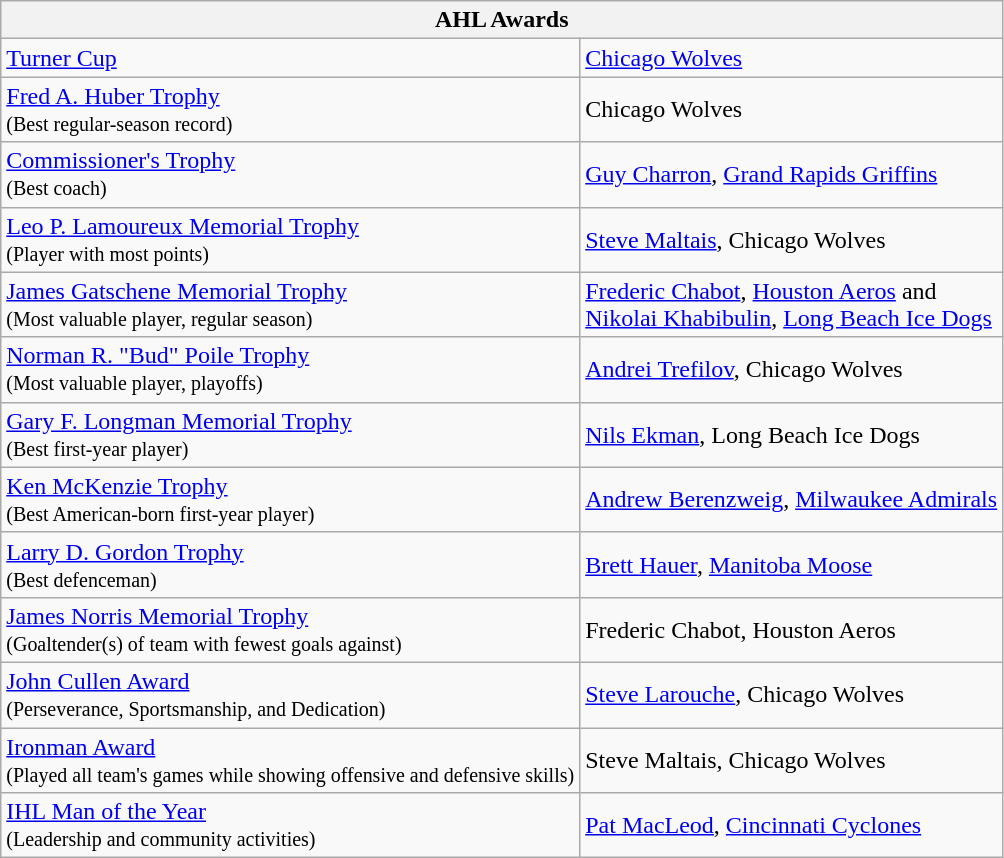<table class="wikitable">
<tr>
<th bgcolor="#DDDDDD" colspan="2">AHL Awards</th>
</tr>
<tr>
<td><a href='#'>Turner Cup</a></td>
<td><a href='#'>Chicago Wolves</a></td>
</tr>
<tr>
<td><a href='#'>Fred A. Huber Trophy</a><br><small>(Best regular-season record)</small></td>
<td>Chicago Wolves</td>
</tr>
<tr>
<td><a href='#'>Commissioner's Trophy</a> <br><small>(Best coach)</small></td>
<td><a href='#'>Guy Charron</a>, <a href='#'>Grand Rapids Griffins</a></td>
</tr>
<tr>
<td><a href='#'>Leo P. Lamoureux Memorial Trophy</a><br><small>(Player with most points)</small></td>
<td><a href='#'>Steve Maltais</a>, Chicago Wolves</td>
</tr>
<tr>
<td><a href='#'>James Gatschene Memorial Trophy</a><br><small>(Most valuable player, regular season)</small></td>
<td><a href='#'>Frederic Chabot</a>, <a href='#'>Houston Aeros</a> and <br><a href='#'>Nikolai Khabibulin</a>, <a href='#'>Long Beach Ice Dogs</a></td>
</tr>
<tr>
<td><a href='#'>Norman R. "Bud" Poile Trophy</a><br><small>(Most valuable player, playoffs)</small></td>
<td><a href='#'>Andrei Trefilov</a>, Chicago Wolves</td>
</tr>
<tr>
<td><a href='#'>Gary F. Longman Memorial Trophy</a><br><small>(Best first-year player)</small></td>
<td><a href='#'>Nils Ekman</a>, Long Beach Ice Dogs</td>
</tr>
<tr>
<td><a href='#'>Ken McKenzie Trophy</a><br><small>(Best American-born first-year player)</small></td>
<td><a href='#'>Andrew Berenzweig</a>, <a href='#'>Milwaukee Admirals</a></td>
</tr>
<tr>
<td><a href='#'>Larry D. Gordon Trophy</a><br><small>(Best defenceman)</small></td>
<td><a href='#'>Brett Hauer</a>, <a href='#'>Manitoba Moose</a></td>
</tr>
<tr>
<td><a href='#'>James Norris Memorial Trophy</a><br><small>(Goaltender(s) of team with fewest goals against)</small></td>
<td>Frederic Chabot, Houston Aeros</td>
</tr>
<tr>
<td><a href='#'>John Cullen Award</a><br><small>(Perseverance, Sportsmanship, and Dedication)</small></td>
<td><a href='#'>Steve Larouche</a>, Chicago Wolves</td>
</tr>
<tr>
<td><a href='#'>Ironman Award</a><br><small>(Played all team's games while showing offensive and defensive skills)</small></td>
<td>Steve Maltais, Chicago Wolves</td>
</tr>
<tr>
<td><a href='#'>IHL Man of the Year</a><br><small>(Leadership and community activities)</small></td>
<td><a href='#'>Pat MacLeod</a>, <a href='#'>Cincinnati Cyclones</a></td>
</tr>
</table>
